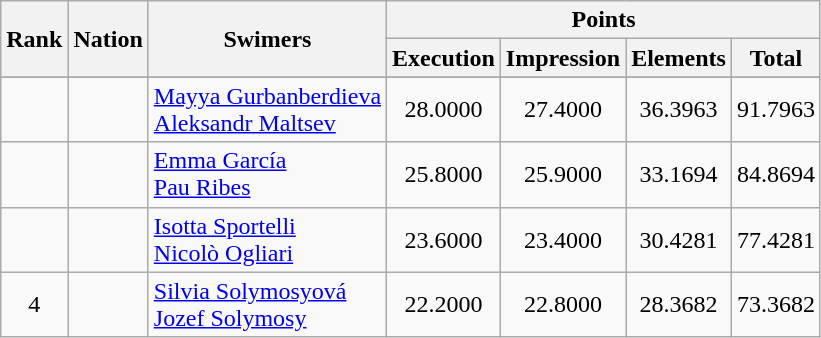<table class="wikitable sortable" style="text-align:center">
<tr>
<th rowspan="2">Rank</th>
<th rowspan="2">Nation</th>
<th rowspan="2">Swimers</th>
<th colspan="4">Points</th>
</tr>
<tr>
<th>Execution</th>
<th>Impression</th>
<th>Elements</th>
<th>Total</th>
</tr>
<tr>
</tr>
<tr>
<td></td>
<td align=left></td>
<td align=left><a href='#'>Mayya Gurbanberdieva</a><br><a href='#'>Aleksandr Maltsev</a></td>
<td>28.0000</td>
<td>27.4000</td>
<td>36.3963</td>
<td>91.7963</td>
</tr>
<tr>
<td></td>
<td align=left></td>
<td align=left><a href='#'>Emma García</a><br><a href='#'>Pau Ribes</a></td>
<td>25.8000</td>
<td>25.9000</td>
<td>33.1694</td>
<td>84.8694</td>
</tr>
<tr>
<td></td>
<td align=left></td>
<td align=left><a href='#'>Isotta Sportelli</a><br><a href='#'>Nicolò Ogliari</a></td>
<td>23.6000</td>
<td>23.4000</td>
<td>30.4281</td>
<td>77.4281</td>
</tr>
<tr>
<td>4</td>
<td align=left></td>
<td align=left><a href='#'>Silvia Solymosyová</a><br><a href='#'>Jozef Solymosy</a></td>
<td>22.2000</td>
<td>22.8000</td>
<td>28.3682</td>
<td>73.3682</td>
</tr>
</table>
